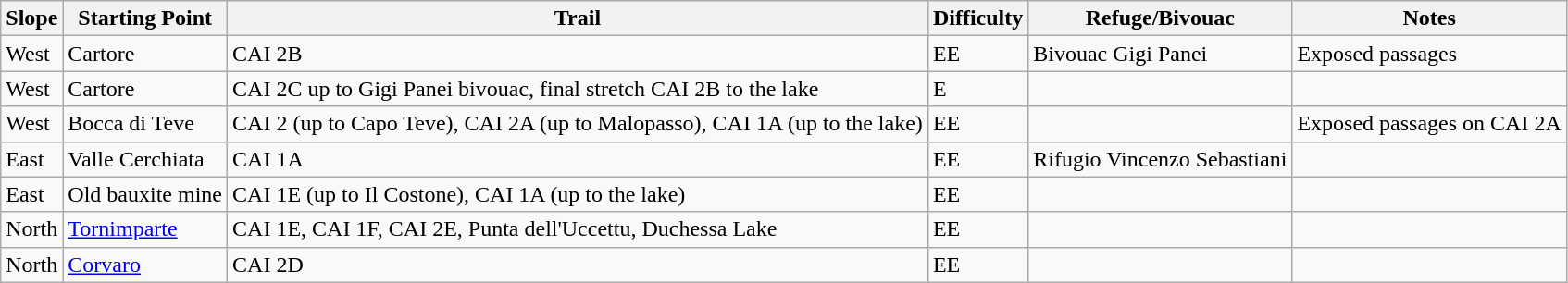<table class="wikitable sortable">
<tr>
<th>Slope</th>
<th>Starting Point</th>
<th>Trail</th>
<th>Difficulty</th>
<th>Refuge/Bivouac</th>
<th>Notes</th>
</tr>
<tr>
<td>West</td>
<td>Cartore</td>
<td>CAI 2B</td>
<td>EE</td>
<td>Bivouac Gigi Panei</td>
<td>Exposed passages</td>
</tr>
<tr>
<td>West</td>
<td>Cartore</td>
<td>CAI 2C up to Gigi Panei bivouac, final stretch CAI 2B to the lake</td>
<td>E</td>
<td></td>
<td></td>
</tr>
<tr>
<td>West</td>
<td>Bocca di Teve</td>
<td>CAI 2 (up to Capo Teve), CAI 2A (up to Malopasso), CAI 1A (up to the lake)</td>
<td>EE</td>
<td></td>
<td>Exposed passages on CAI 2A</td>
</tr>
<tr>
<td>East</td>
<td>Valle Cerchiata</td>
<td>CAI 1A</td>
<td>EE</td>
<td>Rifugio Vincenzo Sebastiani</td>
<td></td>
</tr>
<tr>
<td>East</td>
<td>Old bauxite mine</td>
<td>CAI 1E (up to Il Costone), CAI 1A (up to the lake)</td>
<td>EE</td>
<td></td>
<td></td>
</tr>
<tr>
<td>North</td>
<td><a href='#'>Tornimparte</a></td>
<td>CAI 1E, CAI 1F, CAI 2E, Punta dell'Uccettu, Duchessa Lake</td>
<td>EE</td>
<td></td>
<td></td>
</tr>
<tr>
<td>North</td>
<td><a href='#'>Corvaro</a></td>
<td>CAI 2D</td>
<td>EE</td>
<td></td>
<td></td>
</tr>
</table>
